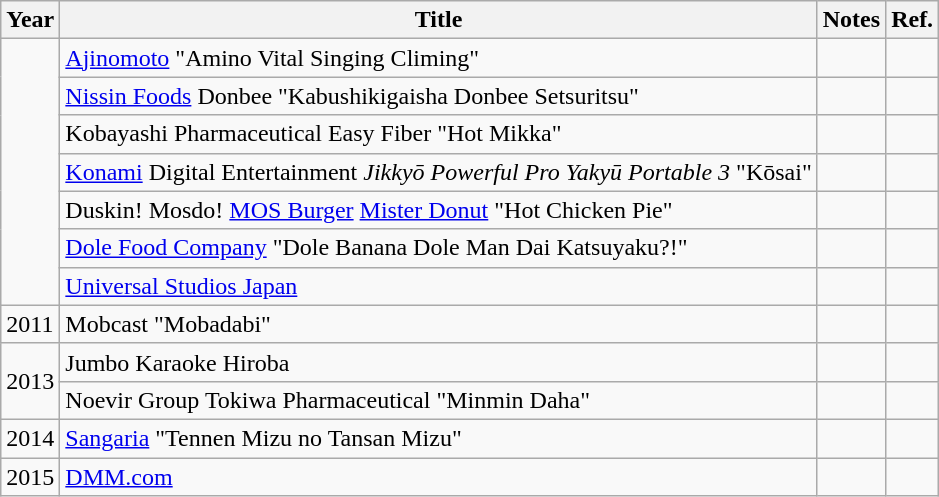<table class="wikitable">
<tr>
<th>Year</th>
<th>Title</th>
<th>Notes</th>
<th>Ref.</th>
</tr>
<tr>
<td rowspan="7"></td>
<td><a href='#'>Ajinomoto</a> "Amino Vital Singing Climing"</td>
<td></td>
<td></td>
</tr>
<tr>
<td><a href='#'>Nissin Foods</a> Donbee "Kabushikigaisha Donbee Setsuritsu"</td>
<td></td>
<td></td>
</tr>
<tr>
<td>Kobayashi Pharmaceutical Easy Fiber "Hot Mikka"</td>
<td></td>
<td></td>
</tr>
<tr>
<td><a href='#'>Konami</a> Digital Entertainment <em>Jikkyō Powerful Pro Yakyū Portable 3</em> "Kōsai"</td>
<td></td>
<td></td>
</tr>
<tr>
<td>Duskin! Mosdo! <a href='#'>MOS Burger</a> <a href='#'>Mister Donut</a> "Hot Chicken Pie"</td>
<td></td>
<td></td>
</tr>
<tr>
<td><a href='#'>Dole Food Company</a> "Dole Banana Dole Man Dai Katsuyaku?!"</td>
<td></td>
<td></td>
</tr>
<tr>
<td><a href='#'>Universal Studios Japan</a></td>
<td></td>
<td></td>
</tr>
<tr>
<td>2011</td>
<td>Mobcast "Mobadabi"</td>
<td></td>
<td></td>
</tr>
<tr>
<td rowspan="2">2013</td>
<td>Jumbo Karaoke Hiroba</td>
<td></td>
<td></td>
</tr>
<tr>
<td>Noevir Group Tokiwa Pharmaceutical "Minmin Daha"</td>
<td></td>
<td></td>
</tr>
<tr>
<td>2014</td>
<td><a href='#'>Sangaria</a> "Tennen Mizu no Tansan Mizu"</td>
<td></td>
<td></td>
</tr>
<tr>
<td>2015</td>
<td><a href='#'>DMM.com</a></td>
<td></td>
<td></td>
</tr>
</table>
